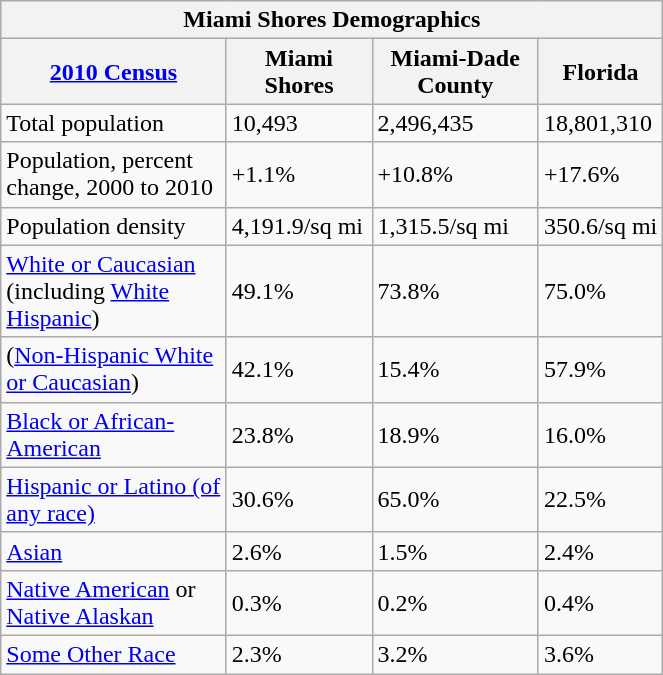<table class="wikitable" style="float: center; margin-right: 2em; width: 35%">
<tr>
<th colspan=4>Miami Shores Demographics</th>
</tr>
<tr>
<th><a href='#'>2010 Census</a></th>
<th>Miami Shores</th>
<th>Miami-Dade County</th>
<th>Florida</th>
</tr>
<tr>
<td>Total population</td>
<td>10,493</td>
<td>2,496,435</td>
<td>18,801,310</td>
</tr>
<tr>
<td>Population, percent change, 2000 to 2010</td>
<td>+1.1%</td>
<td>+10.8%</td>
<td>+17.6%</td>
</tr>
<tr>
<td>Population density</td>
<td>4,191.9/sq mi</td>
<td>1,315.5/sq mi</td>
<td>350.6/sq mi</td>
</tr>
<tr>
<td><a href='#'>White or Caucasian</a> (including <a href='#'>White Hispanic</a>)</td>
<td>49.1%</td>
<td>73.8%</td>
<td>75.0%</td>
</tr>
<tr>
<td>(<a href='#'>Non-Hispanic White or Caucasian</a>)</td>
<td>42.1%</td>
<td>15.4%</td>
<td>57.9%</td>
</tr>
<tr>
<td><a href='#'>Black or African-American</a></td>
<td>23.8%</td>
<td>18.9%</td>
<td>16.0%</td>
</tr>
<tr>
<td><a href='#'>Hispanic or Latino (of any race)</a></td>
<td>30.6%</td>
<td>65.0%</td>
<td>22.5%</td>
</tr>
<tr>
<td><a href='#'>Asian</a></td>
<td>2.6%</td>
<td>1.5%</td>
<td>2.4%</td>
</tr>
<tr>
<td><a href='#'>Native American</a> or <a href='#'>Native Alaskan</a></td>
<td>0.3%</td>
<td>0.2%</td>
<td>0.4%</td>
</tr>
<tr>
<td><a href='#'>Some Other Race</a></td>
<td>2.3%</td>
<td>3.2%</td>
<td>3.6%</td>
</tr>
</table>
